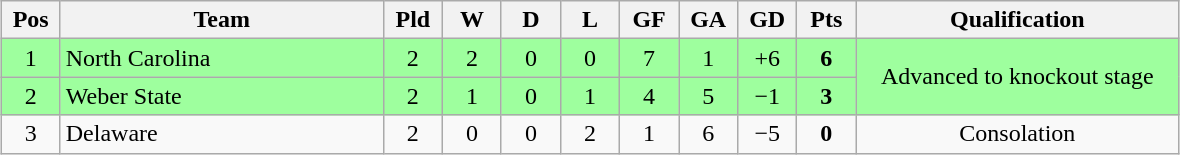<table class="wikitable" style="text-align:center; margin: 1em auto">
<tr>
<th style=width:2em>Pos</th>
<th style=width:13em>Team</th>
<th style=width:2em>Pld</th>
<th style=width:2em>W</th>
<th style=width:2em>D</th>
<th style=width:2em>L</th>
<th style=width:2em>GF</th>
<th style=width:2em>GA</th>
<th style=width:2em>GD</th>
<th style=width:2em>Pts</th>
<th style=width:13em>Qualification</th>
</tr>
<tr bgcolor="#9eff9e">
<td>1</td>
<td style="text-align:left">North Carolina</td>
<td>2</td>
<td>2</td>
<td>0</td>
<td>0</td>
<td>7</td>
<td>1</td>
<td>+6</td>
<td><strong>6</strong></td>
<td rowspan="2">Advanced to knockout stage</td>
</tr>
<tr bgcolor="#9eff9e">
<td>2</td>
<td style="text-align:left">Weber State</td>
<td>2</td>
<td>1</td>
<td>0</td>
<td>1</td>
<td>4</td>
<td>5</td>
<td>−1</td>
<td><strong>3</strong></td>
</tr>
<tr>
<td>3</td>
<td style="text-align:left">Delaware</td>
<td>2</td>
<td>0</td>
<td>0</td>
<td>2</td>
<td>1</td>
<td>6</td>
<td>−5</td>
<td><strong>0</strong></td>
<td>Consolation</td>
</tr>
</table>
